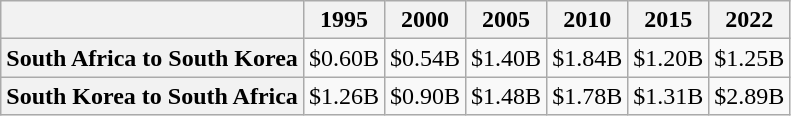<table class="wikitable">
<tr>
<th></th>
<th>1995</th>
<th>2000</th>
<th>2005</th>
<th>2010</th>
<th>2015</th>
<th>2022</th>
</tr>
<tr>
<th>South Africa to South Korea</th>
<td>$0.60B</td>
<td>$0.54B</td>
<td>$1.40B</td>
<td>$1.84B</td>
<td>$1.20B</td>
<td>$1.25B</td>
</tr>
<tr>
<th>South Korea to South Africa</th>
<td>$1.26B</td>
<td>$0.90B</td>
<td>$1.48B</td>
<td>$1.78B</td>
<td>$1.31B</td>
<td>$2.89B</td>
</tr>
</table>
